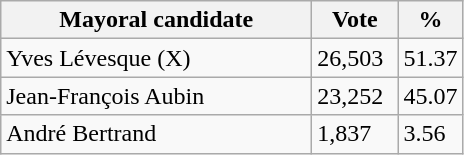<table class="wikitable">
<tr>
<th bgcolor="#DDDDFF" width="200px">Mayoral candidate</th>
<th bgcolor="#DDDDFF" width="50px">Vote</th>
<th bgcolor="#DDDDFF" width="30px">%</th>
</tr>
<tr>
<td>Yves Lévesque (X)</td>
<td>26,503</td>
<td>51.37</td>
</tr>
<tr>
<td>Jean-François Aubin</td>
<td>23,252</td>
<td>45.07</td>
</tr>
<tr>
<td>André Bertrand</td>
<td>1,837</td>
<td>3.56</td>
</tr>
</table>
